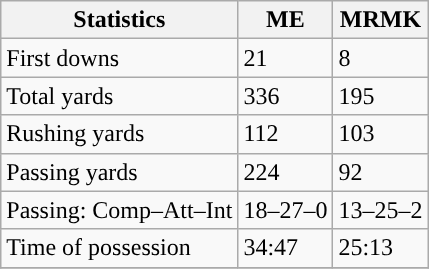<table class="wikitable" style="float: left;">
<tr>
<th>Statistics</th>
<th>ME</th>
<th>MRMK</th>
</tr>
<tr>
<td>First downs</td>
<td>21</td>
<td>8</td>
</tr>
<tr>
<td>Total yards</td>
<td>336</td>
<td>195</td>
</tr>
<tr>
<td>Rushing yards</td>
<td>112</td>
<td>103</td>
</tr>
<tr>
<td>Passing yards</td>
<td>224</td>
<td>92</td>
</tr>
<tr>
<td>Passing: Comp–Att–Int</td>
<td>18–27–0</td>
<td>13–25–2</td>
</tr>
<tr>
<td>Time of possession</td>
<td>34:47</td>
<td>25:13</td>
</tr>
<tr>
</tr>
</table>
